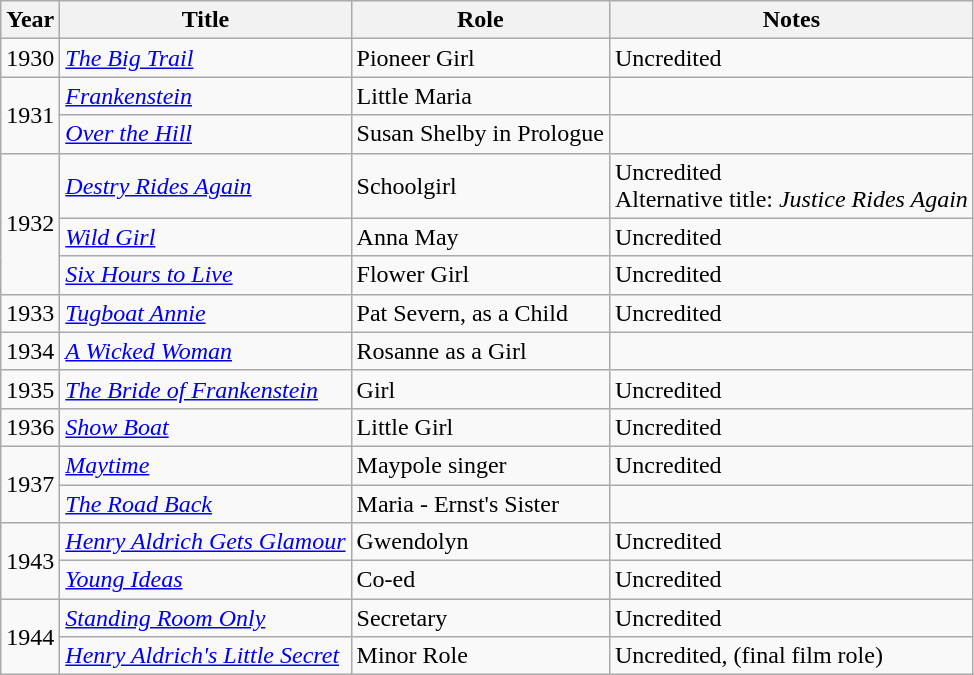<table class="wikitable sortable">
<tr>
<th>Year</th>
<th>Title</th>
<th>Role</th>
<th class="unsortable">Notes</th>
</tr>
<tr>
<td>1930</td>
<td><em><a href='#'>The Big Trail</a></em></td>
<td>Pioneer Girl</td>
<td>Uncredited</td>
</tr>
<tr>
<td rowspan=2>1931</td>
<td><em><a href='#'>Frankenstein</a></em></td>
<td>Little Maria</td>
<td></td>
</tr>
<tr>
<td><em><a href='#'>Over the Hill</a></em></td>
<td>Susan Shelby in Prologue</td>
<td></td>
</tr>
<tr>
<td rowspan=3>1932</td>
<td><em><a href='#'>Destry Rides Again</a></em></td>
<td>Schoolgirl</td>
<td>Uncredited<br>Alternative title: <em>Justice Rides Again</em></td>
</tr>
<tr>
<td><em><a href='#'>Wild Girl</a></em></td>
<td>Anna May</td>
<td>Uncredited</td>
</tr>
<tr>
<td><em><a href='#'>Six Hours to Live</a></em></td>
<td>Flower Girl</td>
<td>Uncredited</td>
</tr>
<tr>
<td>1933</td>
<td><em><a href='#'>Tugboat Annie</a></em></td>
<td>Pat Severn, as a Child</td>
<td>Uncredited</td>
</tr>
<tr>
<td>1934</td>
<td><em><a href='#'>A Wicked Woman</a></em></td>
<td>Rosanne as a Girl</td>
<td></td>
</tr>
<tr>
<td>1935</td>
<td><em><a href='#'>The Bride of Frankenstein</a></em></td>
<td>Girl</td>
<td>Uncredited</td>
</tr>
<tr>
<td>1936</td>
<td><em><a href='#'>Show Boat</a></em></td>
<td>Little Girl</td>
<td>Uncredited</td>
</tr>
<tr>
<td rowspan=2>1937</td>
<td><em><a href='#'>Maytime</a></em></td>
<td>Maypole singer</td>
<td>Uncredited</td>
</tr>
<tr>
<td><em><a href='#'>The Road Back</a></em></td>
<td>Maria - Ernst's Sister</td>
<td></td>
</tr>
<tr>
<td rowspan=2>1943</td>
<td><em><a href='#'>Henry Aldrich Gets Glamour</a></em></td>
<td>Gwendolyn</td>
<td>Uncredited</td>
</tr>
<tr>
<td><em><a href='#'>Young Ideas</a></em></td>
<td>Co-ed</td>
<td>Uncredited</td>
</tr>
<tr>
<td rowspan=2>1944</td>
<td><em><a href='#'>Standing Room Only</a></em></td>
<td>Secretary</td>
<td>Uncredited</td>
</tr>
<tr>
<td><em><a href='#'>Henry Aldrich's Little Secret</a></em></td>
<td>Minor Role</td>
<td>Uncredited, (final film role)</td>
</tr>
</table>
